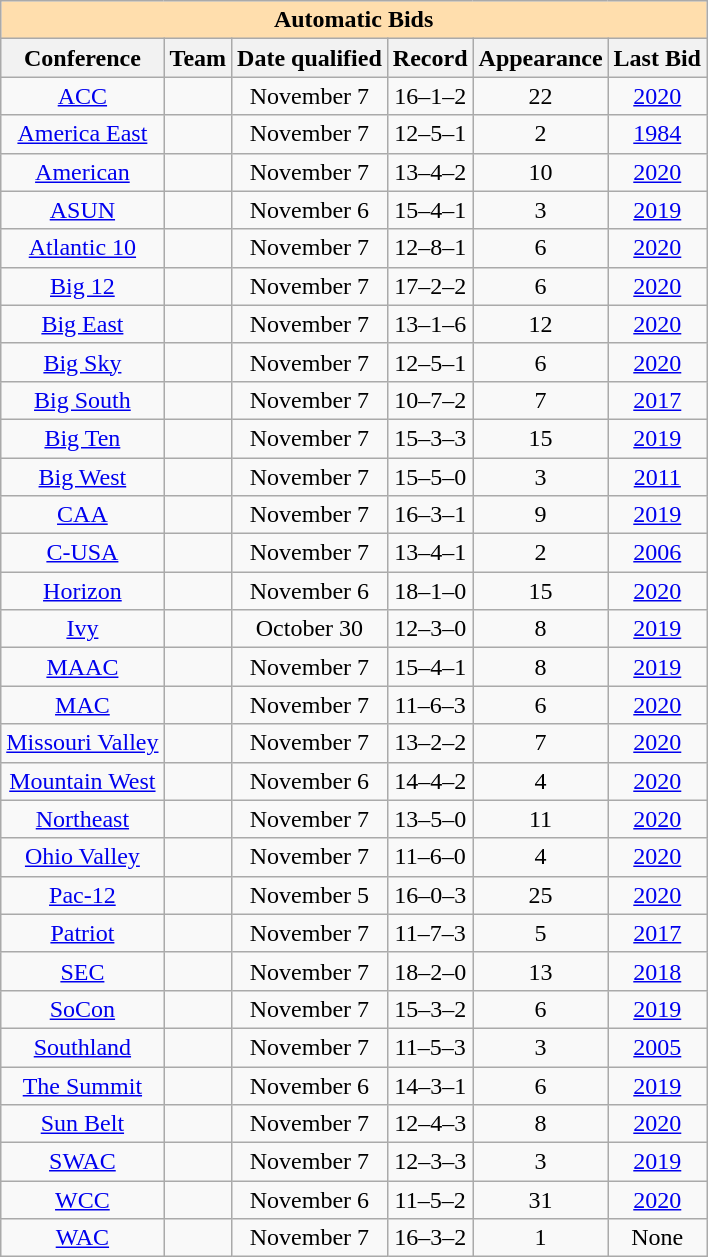<table class="wikitable sortable" style="text-align: center;">
<tr>
<th colspan="6" style="background:#ffdead;">Automatic Bids</th>
</tr>
<tr>
<th scope="col">Conference</th>
<th scope="col">Team</th>
<th scope="col">Date qualified</th>
<th scope="col" data-sort-type="number">Record</th>
<th scope="col">Appearance</th>
<th scope="col">Last Bid</th>
</tr>
<tr>
<td><a href='#'>ACC</a></td>
<td style=><a href='#'></a></td>
<td>November 7</td>
<td>16–1–2</td>
<td>22</td>
<td><a href='#'>2020</a></td>
</tr>
<tr>
<td><a href='#'>America East</a></td>
<td style=><a href='#'></a></td>
<td>November 7</td>
<td>12–5–1</td>
<td>2</td>
<td><a href='#'>1984</a></td>
</tr>
<tr>
<td><a href='#'>American</a></td>
<td style=><a href='#'></a></td>
<td>November 7</td>
<td>13–4–2</td>
<td>10</td>
<td><a href='#'>2020</a></td>
</tr>
<tr>
<td><a href='#'>ASUN</a></td>
<td style=><a href='#'></a></td>
<td>November 6</td>
<td>15–4–1</td>
<td>3</td>
<td><a href='#'>2019</a></td>
</tr>
<tr>
<td><a href='#'>Atlantic 10</a></td>
<td style=><a href='#'></a></td>
<td>November 7</td>
<td>12–8–1</td>
<td>6</td>
<td><a href='#'>2020</a></td>
</tr>
<tr>
<td><a href='#'>Big 12</a></td>
<td style=><a href='#'></a></td>
<td>November 7</td>
<td>17–2–2</td>
<td>6</td>
<td><a href='#'>2020</a></td>
</tr>
<tr>
<td><a href='#'>Big East</a></td>
<td style=><a href='#'></a></td>
<td>November 7</td>
<td>13–1–6</td>
<td>12</td>
<td><a href='#'>2020</a></td>
</tr>
<tr>
<td><a href='#'>Big Sky</a></td>
<td style=><a href='#'></a></td>
<td>November 7</td>
<td>12–5–1</td>
<td>6</td>
<td><a href='#'>2020</a></td>
</tr>
<tr>
<td><a href='#'>Big South</a></td>
<td style=><a href='#'></a></td>
<td>November 7</td>
<td>10–7–2</td>
<td>7</td>
<td><a href='#'>2017</a></td>
</tr>
<tr>
<td><a href='#'>Big Ten</a></td>
<td style=><a href='#'></a></td>
<td>November 7</td>
<td>15–3–3</td>
<td>15</td>
<td><a href='#'>2019</a></td>
</tr>
<tr>
<td><a href='#'>Big West</a></td>
<td style=><a href='#'></a></td>
<td>November 7</td>
<td>15–5–0</td>
<td>3</td>
<td><a href='#'>2011</a></td>
</tr>
<tr>
<td><a href='#'>CAA</a></td>
<td style=><a href='#'></a></td>
<td>November 7</td>
<td>16–3–1</td>
<td>9</td>
<td><a href='#'>2019</a></td>
</tr>
<tr>
<td><a href='#'>C-USA</a></td>
<td style=><a href='#'></a></td>
<td>November 7</td>
<td>13–4–1</td>
<td>2</td>
<td><a href='#'>2006</a></td>
</tr>
<tr>
<td><a href='#'>Horizon</a></td>
<td style=><a href='#'></a></td>
<td>November 6</td>
<td>18–1–0</td>
<td>15</td>
<td><a href='#'>2020</a></td>
</tr>
<tr>
<td><a href='#'>Ivy</a></td>
<td style=><a href='#'></a></td>
<td>October 30</td>
<td>12–3–0</td>
<td>8</td>
<td><a href='#'>2019</a></td>
</tr>
<tr>
<td><a href='#'>MAAC</a></td>
<td style=><a href='#'></a></td>
<td>November 7</td>
<td>15–4–1</td>
<td>8</td>
<td><a href='#'>2019</a></td>
</tr>
<tr>
<td><a href='#'>MAC</a></td>
<td style=><a href='#'></a></td>
<td>November 7</td>
<td>11–6–3</td>
<td>6</td>
<td><a href='#'>2020</a></td>
</tr>
<tr>
<td><a href='#'>Missouri Valley</a></td>
<td style=><a href='#'></a></td>
<td>November 7</td>
<td>13–2–2</td>
<td>7</td>
<td><a href='#'>2020</a></td>
</tr>
<tr>
<td><a href='#'>Mountain West</a></td>
<td style=><a href='#'></a></td>
<td>November 6</td>
<td>14–4–2</td>
<td>4</td>
<td><a href='#'>2020</a></td>
</tr>
<tr>
<td><a href='#'>Northeast</a></td>
<td style=><a href='#'></a></td>
<td>November 7</td>
<td>13–5–0</td>
<td>11</td>
<td><a href='#'>2020</a></td>
</tr>
<tr>
<td><a href='#'>Ohio Valley</a></td>
<td style=><a href='#'></a></td>
<td>November 7</td>
<td>11–6–0</td>
<td>4</td>
<td><a href='#'>2020</a></td>
</tr>
<tr>
<td><a href='#'>Pac-12</a></td>
<td style=><a href='#'></a></td>
<td>November 5</td>
<td>16–0–3</td>
<td>25</td>
<td><a href='#'>2020</a></td>
</tr>
<tr>
<td><a href='#'>Patriot</a></td>
<td style=><a href='#'></a></td>
<td>November 7</td>
<td>11–7–3</td>
<td>5</td>
<td><a href='#'>2017</a></td>
</tr>
<tr>
<td><a href='#'>SEC</a></td>
<td style=><a href='#'></a></td>
<td>November 7</td>
<td>18–2–0</td>
<td>13</td>
<td><a href='#'>2018</a></td>
</tr>
<tr>
<td><a href='#'>SoCon</a></td>
<td style=><a href='#'></a></td>
<td>November 7</td>
<td>15–3–2</td>
<td>6</td>
<td><a href='#'>2019</a></td>
</tr>
<tr>
<td><a href='#'>Southland</a></td>
<td style=><a href='#'></a></td>
<td>November 7</td>
<td>11–5–3</td>
<td>3</td>
<td><a href='#'>2005</a></td>
</tr>
<tr>
<td><a href='#'>The Summit</a></td>
<td style=><a href='#'></a></td>
<td>November 6</td>
<td>14–3–1</td>
<td>6</td>
<td><a href='#'>2019</a></td>
</tr>
<tr>
<td><a href='#'>Sun Belt</a></td>
<td style=><a href='#'></a></td>
<td>November 7</td>
<td>12–4–3</td>
<td>8</td>
<td><a href='#'>2020</a></td>
</tr>
<tr>
<td><a href='#'>SWAC</a></td>
<td style=><a href='#'></a></td>
<td>November 7</td>
<td>12–3–3</td>
<td>3</td>
<td><a href='#'>2019</a></td>
</tr>
<tr>
<td><a href='#'>WCC</a></td>
<td style=><a href='#'></a></td>
<td>November 6</td>
<td>11–5–2</td>
<td>31</td>
<td><a href='#'>2020</a></td>
</tr>
<tr>
<td><a href='#'>WAC</a></td>
<td style=><a href='#'></a></td>
<td>November 7</td>
<td>16–3–2</td>
<td>1</td>
<td>None</td>
</tr>
</table>
